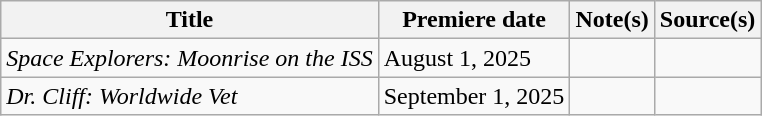<table class="wikitable sortable">
<tr>
<th>Title</th>
<th>Premiere date</th>
<th>Note(s)</th>
<th>Source(s)</th>
</tr>
<tr>
<td><em>Space Explorers: Moonrise on the ISS</em></td>
<td>August 1, 2025</td>
<td></td>
<td></td>
</tr>
<tr>
<td><em>Dr. Cliff: Worldwide Vet</em></td>
<td>September 1, 2025</td>
<td></td>
<td></td>
</tr>
</table>
